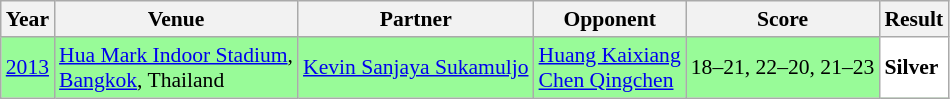<table class="sortable wikitable" style="font-size: 90%;">
<tr>
<th>Year</th>
<th>Venue</th>
<th>Partner</th>
<th>Opponent</th>
<th>Score</th>
<th>Result</th>
</tr>
<tr style="background:#98FB98">
<td align="center"><a href='#'>2013</a></td>
<td align="left"><a href='#'>Hua Mark Indoor Stadium</a>,<br><a href='#'>Bangkok</a>, Thailand</td>
<td align="left"> <a href='#'>Kevin Sanjaya Sukamuljo</a></td>
<td align="left"> <a href='#'>Huang Kaixiang</a> <br>  <a href='#'>Chen Qingchen</a></td>
<td align="left">18–21, 22–20, 21–23</td>
<td style="text-align:left; background:white"> <strong>Silver</strong></td>
</tr>
</table>
